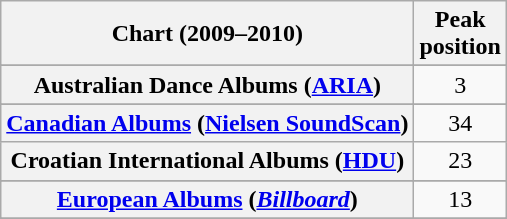<table class="wikitable sortable plainrowheaders" style="text-align:center">
<tr>
<th scope="col">Chart (2009–2010)</th>
<th scope="col">Peak<br>position</th>
</tr>
<tr>
</tr>
<tr>
<th scope="row">Australian Dance Albums (<a href='#'>ARIA</a>)</th>
<td>3</td>
</tr>
<tr>
</tr>
<tr>
</tr>
<tr>
</tr>
<tr>
<th scope="row"><a href='#'>Canadian Albums</a> (<a href='#'>Nielsen SoundScan</a>)</th>
<td>34</td>
</tr>
<tr>
<th scope="row">Croatian International Albums (<a href='#'>HDU</a>)</th>
<td>23</td>
</tr>
<tr>
</tr>
<tr>
<th scope="row"><a href='#'>European Albums</a> (<em><a href='#'>Billboard</a></em>)</th>
<td>13</td>
</tr>
<tr>
</tr>
<tr>
</tr>
<tr>
</tr>
<tr>
</tr>
<tr>
</tr>
<tr>
</tr>
<tr>
</tr>
<tr>
</tr>
<tr>
</tr>
<tr>
</tr>
<tr>
</tr>
</table>
